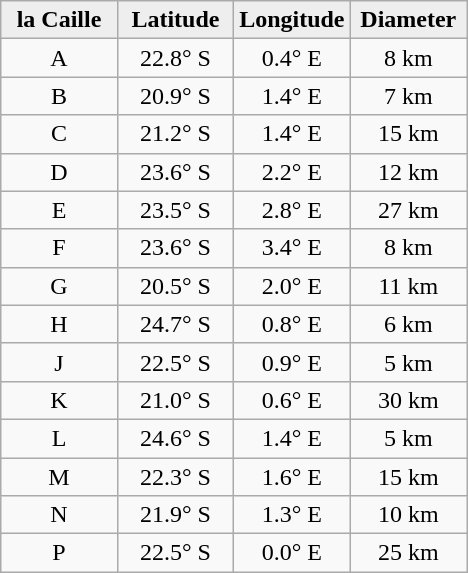<table class="wikitable">
<tr>
<th width="25%" style="background:#eeeeee;">la Caille</th>
<th width="25%" style="background:#eeeeee;">Latitude</th>
<th width="25%" style="background:#eeeeee;">Longitude</th>
<th width="25%" style="background:#eeeeee;">Diameter</th>
</tr>
<tr>
<td align="center">A</td>
<td align="center">22.8° S</td>
<td align="center">0.4° E</td>
<td align="center">8 km</td>
</tr>
<tr>
<td align="center">B</td>
<td align="center">20.9° S</td>
<td align="center">1.4° E</td>
<td align="center">7 km</td>
</tr>
<tr>
<td align="center">C</td>
<td align="center">21.2° S</td>
<td align="center">1.4° E</td>
<td align="center">15 km</td>
</tr>
<tr>
<td align="center">D</td>
<td align="center">23.6° S</td>
<td align="center">2.2° E</td>
<td align="center">12 km</td>
</tr>
<tr>
<td align="center">E</td>
<td align="center">23.5° S</td>
<td align="center">2.8° E</td>
<td align="center">27 km</td>
</tr>
<tr>
<td align="center">F</td>
<td align="center">23.6° S</td>
<td align="center">3.4° E</td>
<td align="center">8 km</td>
</tr>
<tr>
<td align="center">G</td>
<td align="center">20.5° S</td>
<td align="center">2.0° E</td>
<td align="center">11 km</td>
</tr>
<tr>
<td align="center">H</td>
<td align="center">24.7° S</td>
<td align="center">0.8° E</td>
<td align="center">6 km</td>
</tr>
<tr>
<td align="center">J</td>
<td align="center">22.5° S</td>
<td align="center">0.9° E</td>
<td align="center">5 km</td>
</tr>
<tr>
<td align="center">K</td>
<td align="center">21.0° S</td>
<td align="center">0.6° E</td>
<td align="center">30 km</td>
</tr>
<tr>
<td align="center">L</td>
<td align="center">24.6° S</td>
<td align="center">1.4° E</td>
<td align="center">5 km</td>
</tr>
<tr>
<td align="center">M</td>
<td align="center">22.3° S</td>
<td align="center">1.6° E</td>
<td align="center">15 km</td>
</tr>
<tr>
<td align="center">N</td>
<td align="center">21.9° S</td>
<td align="center">1.3° E</td>
<td align="center">10 km</td>
</tr>
<tr>
<td align="center">P</td>
<td align="center">22.5° S</td>
<td align="center">0.0° E</td>
<td align="center">25 km</td>
</tr>
</table>
